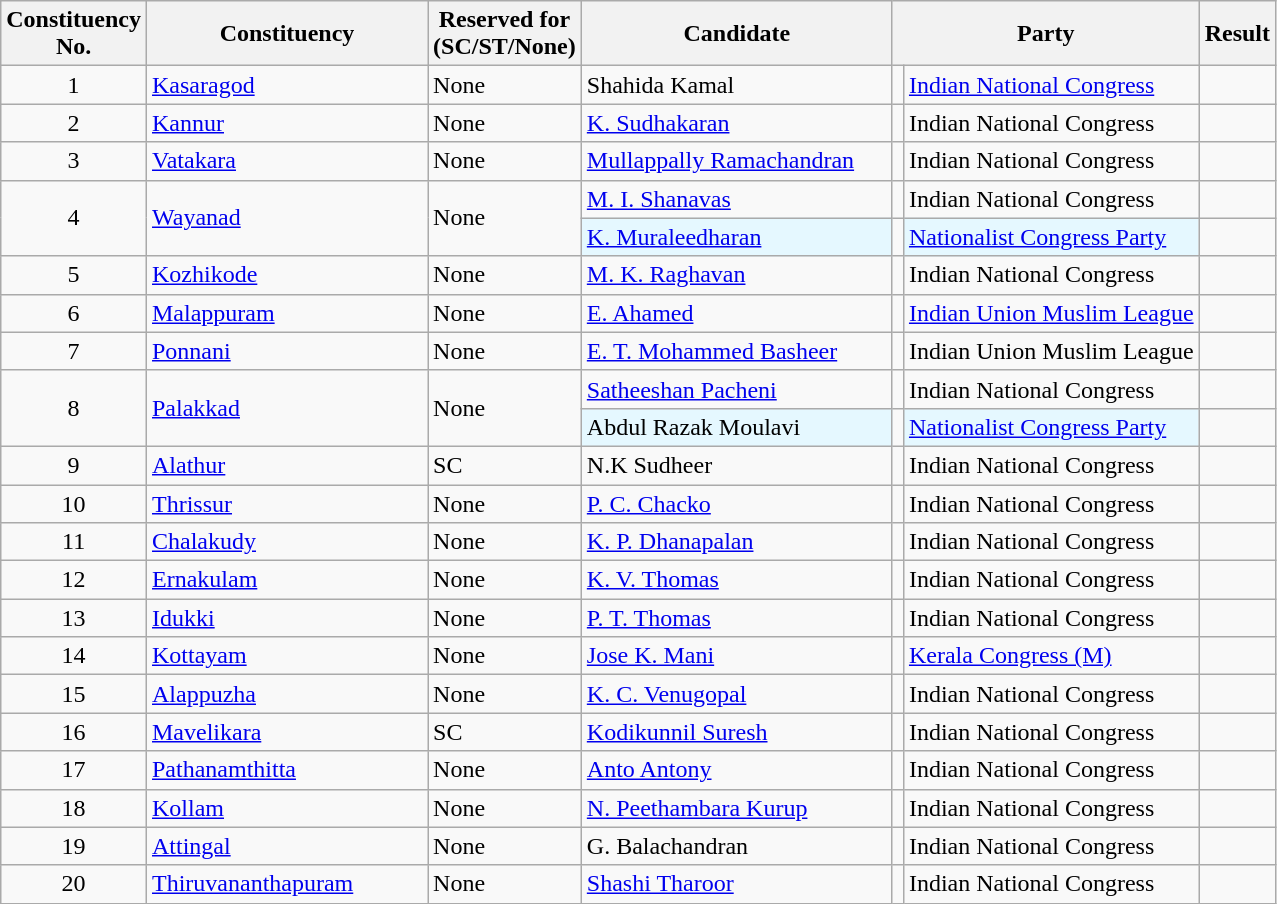<table class= "wikitable sortable">
<tr>
<th>Constituency <br> No.</th>
<th style="width:180px;">Constituency</th>
<th>Reserved for<br>(SC/ST/None)</th>
<th style="width:200px;">Candidate</th>
<th colspan="2">Party</th>
<th>Result</th>
</tr>
<tr>
<td align="center">1</td>
<td><a href='#'>Kasaragod</a></td>
<td>None</td>
<td>Shahida Kamal</td>
<td bgcolor=></td>
<td><a href='#'>Indian National Congress</a></td>
<td></td>
</tr>
<tr>
<td align="center">2</td>
<td><a href='#'>Kannur</a></td>
<td>None</td>
<td><a href='#'>K. Sudhakaran</a></td>
<td bgcolor=></td>
<td>Indian National Congress</td>
<td></td>
</tr>
<tr>
<td align="center">3</td>
<td><a href='#'>Vatakara</a></td>
<td>None</td>
<td><a href='#'>Mullappally Ramachandran</a></td>
<td bgcolor=></td>
<td>Indian National Congress</td>
<td></td>
</tr>
<tr>
<td rowspan="2" align="center">4</td>
<td rowspan="2"><a href='#'>Wayanad</a></td>
<td rowspan="2">None</td>
<td><a href='#'>M. I. Shanavas</a></td>
<td bgcolor=></td>
<td>Indian National Congress</td>
<td></td>
</tr>
<tr>
<td style="background:#E5F8FF"><a href='#'>K. Muraleedharan</a></td>
<td bgcolor=></td>
<td style="background:#E5F8FF"><a href='#'>Nationalist Congress Party</a></td>
<td></td>
</tr>
<tr>
<td align="center">5</td>
<td><a href='#'>Kozhikode</a></td>
<td>None</td>
<td><a href='#'>M. K. Raghavan</a></td>
<td bgcolor=></td>
<td>Indian National Congress</td>
<td></td>
</tr>
<tr>
<td align="center">6</td>
<td><a href='#'>Malappuram</a></td>
<td>None</td>
<td><a href='#'>E. Ahamed</a></td>
<td bgcolor=></td>
<td><a href='#'>Indian Union Muslim League</a></td>
<td></td>
</tr>
<tr>
<td align="center">7</td>
<td><a href='#'>Ponnani</a></td>
<td>None</td>
<td><a href='#'>E. T. Mohammed Basheer</a></td>
<td bgcolor=></td>
<td>Indian Union Muslim League</td>
<td></td>
</tr>
<tr>
<td rowspan="2" align="center">8</td>
<td rowspan="2"><a href='#'>Palakkad</a></td>
<td rowspan="2">None</td>
<td><a href='#'>Satheeshan Pacheni</a></td>
<td bgcolor=></td>
<td>Indian National Congress</td>
<td></td>
</tr>
<tr>
<td style="background:#E5F8FF">Abdul Razak Moulavi</td>
<td bgcolor=></td>
<td style="background:#E5F8FF"><a href='#'>Nationalist Congress Party</a></td>
<td></td>
</tr>
<tr>
<td align="center">9</td>
<td><a href='#'>Alathur</a></td>
<td>SC</td>
<td>N.K Sudheer</td>
<td bgcolor=></td>
<td>Indian National Congress</td>
<td></td>
</tr>
<tr>
<td align="center">10</td>
<td><a href='#'>Thrissur</a></td>
<td>None</td>
<td><a href='#'>P. C. Chacko</a></td>
<td bgcolor=></td>
<td>Indian National Congress</td>
<td></td>
</tr>
<tr>
<td align="center">11</td>
<td><a href='#'>Chalakudy</a></td>
<td>None</td>
<td><a href='#'>K. P. Dhanapalan</a></td>
<td bgcolor=></td>
<td>Indian National Congress</td>
<td></td>
</tr>
<tr>
<td align="center">12</td>
<td><a href='#'>Ernakulam</a></td>
<td>None</td>
<td><a href='#'>K. V. Thomas</a></td>
<td bgcolor=></td>
<td>Indian National Congress</td>
<td></td>
</tr>
<tr>
<td align="center">13</td>
<td><a href='#'>Idukki</a></td>
<td>None</td>
<td><a href='#'>P. T. Thomas</a></td>
<td bgcolor=></td>
<td>Indian National Congress</td>
<td></td>
</tr>
<tr>
<td align="center">14</td>
<td><a href='#'>Kottayam</a></td>
<td>None</td>
<td><a href='#'>Jose K. Mani</a></td>
<td bgcolor=></td>
<td><a href='#'>Kerala Congress (M)</a></td>
<td></td>
</tr>
<tr>
<td align="center">15</td>
<td><a href='#'>Alappuzha</a></td>
<td>None</td>
<td><a href='#'>K. C. Venugopal</a></td>
<td bgcolor=></td>
<td>Indian National Congress</td>
<td></td>
</tr>
<tr>
<td align="center">16</td>
<td><a href='#'>Mavelikara</a></td>
<td>SC</td>
<td><a href='#'>Kodikunnil Suresh</a></td>
<td bgcolor=></td>
<td>Indian National Congress</td>
<td></td>
</tr>
<tr>
<td align="center">17</td>
<td><a href='#'>Pathanamthitta</a></td>
<td>None</td>
<td><a href='#'>Anto Antony</a></td>
<td bgcolor=></td>
<td>Indian National Congress</td>
<td></td>
</tr>
<tr>
<td align="center">18</td>
<td><a href='#'>Kollam</a></td>
<td>None</td>
<td><a href='#'>N. Peethambara Kurup</a></td>
<td bgcolor=></td>
<td>Indian National Congress</td>
<td></td>
</tr>
<tr>
<td align="center">19</td>
<td><a href='#'>Attingal</a></td>
<td>None</td>
<td>G. Balachandran</td>
<td bgcolor=></td>
<td>Indian National Congress</td>
<td></td>
</tr>
<tr>
<td align="center">20</td>
<td><a href='#'>Thiruvananthapuram</a></td>
<td>None</td>
<td><a href='#'>Shashi Tharoor</a></td>
<td bgcolor=></td>
<td>Indian National Congress</td>
<td></td>
</tr>
</table>
